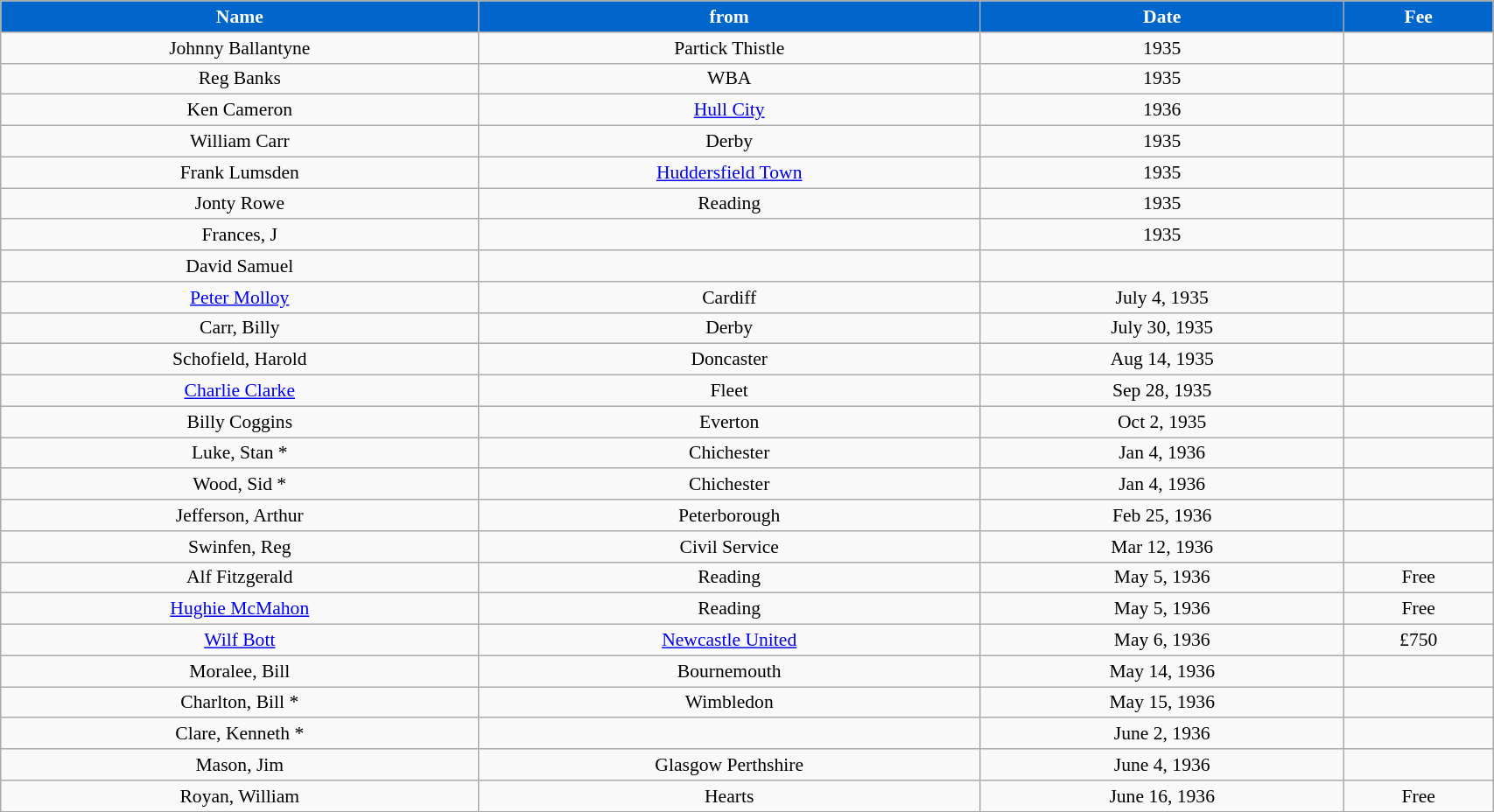<table class="wikitable" style="text-align:center; font-size:90%; width:90%;">
<tr>
<th style="background:#0066CC; color:#FFFFFF; text-align:center;"><strong>Name</strong></th>
<th style="background:#0066CC; color:#FFFFFF; text-align:center;">from</th>
<th style="background:#0066CC; color:#FFFFFF; text-align:center;">Date</th>
<th ! style="background:#0066CC; color:#FFFFFF; text-align:center;">Fee</th>
</tr>
<tr>
<td>Johnny Ballantyne</td>
<td>Partick Thistle</td>
<td>1935</td>
<td></td>
</tr>
<tr>
<td>Reg Banks</td>
<td>WBA</td>
<td>1935</td>
<td></td>
</tr>
<tr>
<td>Ken Cameron</td>
<td><a href='#'>Hull City</a></td>
<td>1936</td>
<td></td>
</tr>
<tr>
<td>William Carr</td>
<td>Derby</td>
<td>1935</td>
<td></td>
</tr>
<tr>
<td>Frank Lumsden</td>
<td><a href='#'>Huddersfield Town</a></td>
<td>1935</td>
<td></td>
</tr>
<tr>
<td>Jonty Rowe</td>
<td>Reading</td>
<td>1935</td>
<td></td>
</tr>
<tr>
<td>Frances, J</td>
<td></td>
<td>1935</td>
<td></td>
</tr>
<tr>
<td>David Samuel</td>
<td></td>
<td></td>
<td></td>
</tr>
<tr>
<td><a href='#'>Peter Molloy</a></td>
<td>Cardiff</td>
<td>July 4, 1935</td>
<td></td>
</tr>
<tr>
<td>Carr, Billy</td>
<td>Derby</td>
<td>July 30, 1935</td>
<td></td>
</tr>
<tr>
<td>Schofield, Harold</td>
<td>Doncaster</td>
<td>Aug 14, 1935</td>
<td></td>
</tr>
<tr>
<td><a href='#'>Charlie Clarke</a></td>
<td>Fleet</td>
<td>Sep 28, 1935</td>
<td></td>
</tr>
<tr>
<td>Billy Coggins</td>
<td>Everton</td>
<td>Oct 2, 1935</td>
<td></td>
</tr>
<tr>
<td>Luke, Stan *</td>
<td>Chichester</td>
<td>Jan 4, 1936</td>
<td></td>
</tr>
<tr>
<td>Wood, Sid *</td>
<td>Chichester</td>
<td>Jan 4, 1936</td>
<td></td>
</tr>
<tr>
<td>Jefferson, Arthur</td>
<td>Peterborough</td>
<td>Feb 25, 1936</td>
<td></td>
</tr>
<tr>
<td>Swinfen, Reg</td>
<td>Civil Service</td>
<td>Mar 12, 1936</td>
<td></td>
</tr>
<tr>
<td>Alf Fitzgerald</td>
<td>Reading</td>
<td>May 5, 1936</td>
<td>Free</td>
</tr>
<tr>
<td><a href='#'>Hughie McMahon</a></td>
<td>Reading</td>
<td>May 5, 1936</td>
<td>Free</td>
</tr>
<tr>
<td><a href='#'>Wilf Bott</a></td>
<td><a href='#'>Newcastle United</a></td>
<td>May 6, 1936</td>
<td>£750</td>
</tr>
<tr>
<td>Moralee, Bill</td>
<td>Bournemouth</td>
<td>May 14, 1936</td>
<td></td>
</tr>
<tr>
<td>Charlton, Bill *</td>
<td>Wimbledon</td>
<td>May 15, 1936</td>
<td></td>
</tr>
<tr>
<td>Clare, Kenneth *</td>
<td></td>
<td>June 2, 1936</td>
<td></td>
</tr>
<tr>
<td>Mason, Jim</td>
<td>Glasgow Perthshire</td>
<td>June 4, 1936</td>
<td></td>
</tr>
<tr>
<td>Royan, William</td>
<td>Hearts</td>
<td>June 16, 1936</td>
<td>Free</td>
</tr>
</table>
